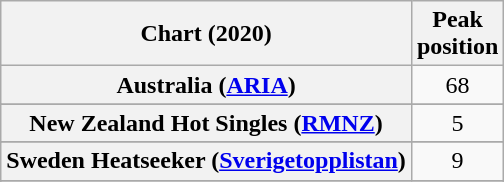<table class="wikitable sortable plainrowheaders" style="text-align:center">
<tr>
<th>Chart (2020)</th>
<th>Peak<br>position</th>
</tr>
<tr>
<th scope="row">Australia (<a href='#'>ARIA</a>)</th>
<td>68</td>
</tr>
<tr>
</tr>
<tr>
<th scope="row">New Zealand Hot Singles (<a href='#'>RMNZ</a>)</th>
<td>5</td>
</tr>
<tr>
</tr>
<tr>
</tr>
<tr>
<th scope="row">Sweden Heatseeker (<a href='#'>Sverigetopplistan</a>)</th>
<td>9</td>
</tr>
<tr>
</tr>
<tr>
</tr>
<tr>
</tr>
</table>
